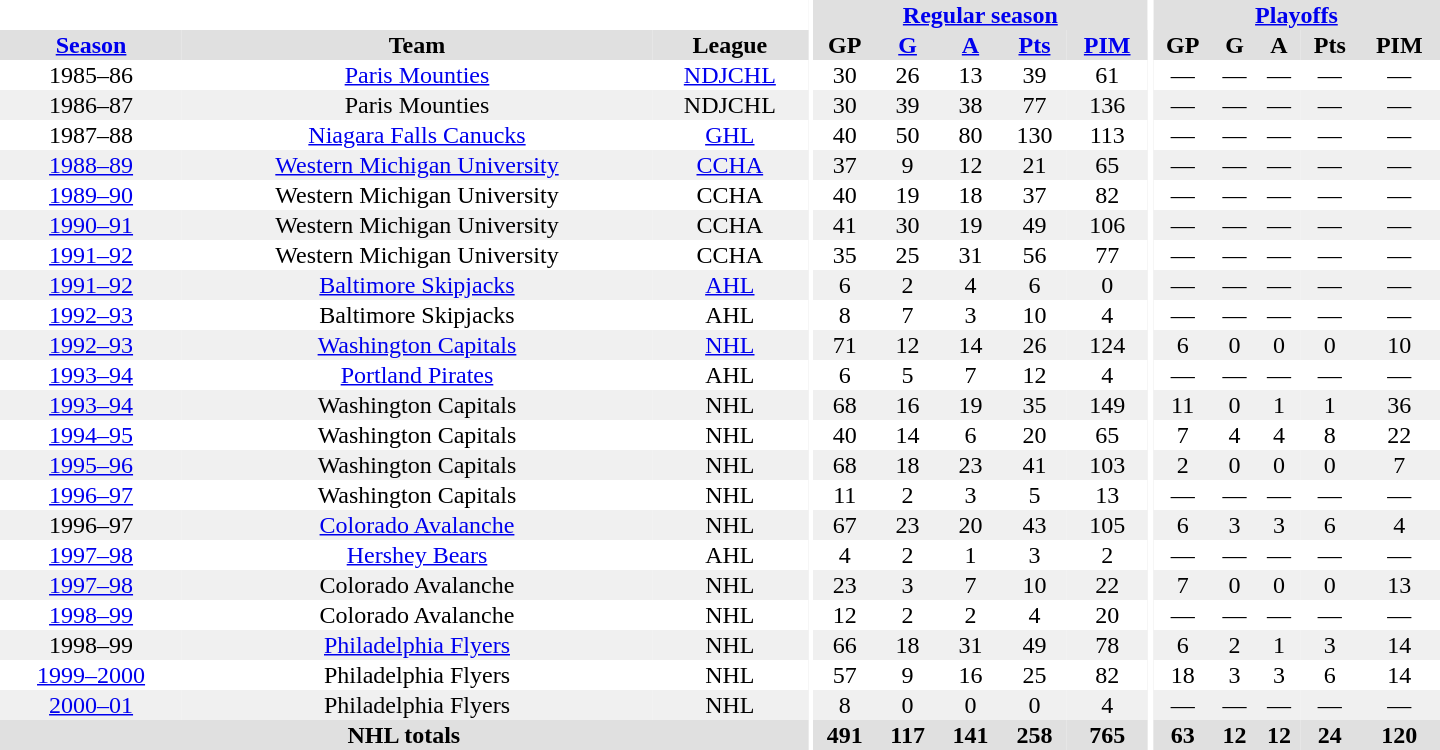<table border="0" cellpadding="1" cellspacing="0" style="text-align:center; width:60em">
<tr bgcolor="#e0e0e0">
<th colspan="3"  bgcolor="#ffffff"></th>
<th rowspan="99" bgcolor="#ffffff"></th>
<th colspan="5"><a href='#'>Regular season</a></th>
<th rowspan="99" bgcolor="#ffffff"></th>
<th colspan="5"><a href='#'>Playoffs</a></th>
</tr>
<tr bgcolor="#e0e0e0">
<th><a href='#'>Season</a></th>
<th>Team</th>
<th>League</th>
<th>GP</th>
<th><a href='#'>G</a></th>
<th><a href='#'>A</a></th>
<th><a href='#'>Pts</a></th>
<th><a href='#'>PIM</a></th>
<th>GP</th>
<th>G</th>
<th>A</th>
<th>Pts</th>
<th>PIM</th>
</tr>
<tr>
<td>1985–86</td>
<td><a href='#'>Paris Mounties</a></td>
<td><a href='#'>NDJCHL</a></td>
<td>30</td>
<td>26</td>
<td>13</td>
<td>39</td>
<td>61</td>
<td>—</td>
<td>—</td>
<td>—</td>
<td>—</td>
<td>—</td>
</tr>
<tr bgcolor="#f0f0f0">
<td>1986–87</td>
<td>Paris Mounties</td>
<td>NDJCHL</td>
<td>30</td>
<td>39</td>
<td>38</td>
<td>77</td>
<td>136</td>
<td>—</td>
<td>—</td>
<td>—</td>
<td>—</td>
<td>—</td>
</tr>
<tr>
<td>1987–88</td>
<td><a href='#'>Niagara Falls Canucks</a></td>
<td><a href='#'>GHL</a></td>
<td>40</td>
<td>50</td>
<td>80</td>
<td>130</td>
<td>113</td>
<td>—</td>
<td>—</td>
<td>—</td>
<td>—</td>
<td>—</td>
</tr>
<tr bgcolor="#f0f0f0">
<td><a href='#'>1988–89</a></td>
<td><a href='#'>Western Michigan University</a></td>
<td><a href='#'>CCHA</a></td>
<td>37</td>
<td>9</td>
<td>12</td>
<td>21</td>
<td>65</td>
<td>—</td>
<td>—</td>
<td>—</td>
<td>—</td>
<td>—</td>
</tr>
<tr>
<td><a href='#'>1989–90</a></td>
<td>Western Michigan University</td>
<td>CCHA</td>
<td>40</td>
<td>19</td>
<td>18</td>
<td>37</td>
<td>82</td>
<td>—</td>
<td>—</td>
<td>—</td>
<td>—</td>
<td>—</td>
</tr>
<tr bgcolor="#f0f0f0">
<td><a href='#'>1990–91</a></td>
<td>Western Michigan University</td>
<td>CCHA</td>
<td>41</td>
<td>30</td>
<td>19</td>
<td>49</td>
<td>106</td>
<td>—</td>
<td>—</td>
<td>—</td>
<td>—</td>
<td>—</td>
</tr>
<tr>
<td><a href='#'>1991–92</a></td>
<td>Western Michigan University</td>
<td>CCHA</td>
<td>35</td>
<td>25</td>
<td>31</td>
<td>56</td>
<td>77</td>
<td>—</td>
<td>—</td>
<td>—</td>
<td>—</td>
<td>—</td>
</tr>
<tr bgcolor="#f0f0f0">
<td><a href='#'>1991–92</a></td>
<td><a href='#'>Baltimore Skipjacks</a></td>
<td><a href='#'>AHL</a></td>
<td>6</td>
<td>2</td>
<td>4</td>
<td>6</td>
<td>0</td>
<td>—</td>
<td>—</td>
<td>—</td>
<td>—</td>
<td>—</td>
</tr>
<tr>
<td><a href='#'>1992–93</a></td>
<td>Baltimore Skipjacks</td>
<td>AHL</td>
<td>8</td>
<td>7</td>
<td>3</td>
<td>10</td>
<td>4</td>
<td>—</td>
<td>—</td>
<td>—</td>
<td>—</td>
<td>—</td>
</tr>
<tr bgcolor="#f0f0f0">
<td><a href='#'>1992–93</a></td>
<td><a href='#'>Washington Capitals</a></td>
<td><a href='#'>NHL</a></td>
<td>71</td>
<td>12</td>
<td>14</td>
<td>26</td>
<td>124</td>
<td>6</td>
<td>0</td>
<td>0</td>
<td>0</td>
<td>10</td>
</tr>
<tr>
<td><a href='#'>1993–94</a></td>
<td><a href='#'>Portland Pirates</a></td>
<td>AHL</td>
<td>6</td>
<td>5</td>
<td>7</td>
<td>12</td>
<td>4</td>
<td>—</td>
<td>—</td>
<td>—</td>
<td>—</td>
<td>—</td>
</tr>
<tr bgcolor="#f0f0f0">
<td><a href='#'>1993–94</a></td>
<td>Washington Capitals</td>
<td>NHL</td>
<td>68</td>
<td>16</td>
<td>19</td>
<td>35</td>
<td>149</td>
<td>11</td>
<td>0</td>
<td>1</td>
<td>1</td>
<td>36</td>
</tr>
<tr>
<td><a href='#'>1994–95</a></td>
<td>Washington Capitals</td>
<td>NHL</td>
<td>40</td>
<td>14</td>
<td>6</td>
<td>20</td>
<td>65</td>
<td>7</td>
<td>4</td>
<td>4</td>
<td>8</td>
<td>22</td>
</tr>
<tr bgcolor="#f0f0f0">
<td><a href='#'>1995–96</a></td>
<td>Washington Capitals</td>
<td>NHL</td>
<td>68</td>
<td>18</td>
<td>23</td>
<td>41</td>
<td>103</td>
<td>2</td>
<td>0</td>
<td>0</td>
<td>0</td>
<td>7</td>
</tr>
<tr>
<td><a href='#'>1996–97</a></td>
<td>Washington Capitals</td>
<td>NHL</td>
<td>11</td>
<td>2</td>
<td>3</td>
<td>5</td>
<td>13</td>
<td>—</td>
<td>—</td>
<td>—</td>
<td>—</td>
<td>—</td>
</tr>
<tr bgcolor="#f0f0f0">
<td>1996–97</td>
<td><a href='#'>Colorado Avalanche</a></td>
<td>NHL</td>
<td>67</td>
<td>23</td>
<td>20</td>
<td>43</td>
<td>105</td>
<td>6</td>
<td>3</td>
<td>3</td>
<td>6</td>
<td>4</td>
</tr>
<tr>
<td><a href='#'>1997–98</a></td>
<td><a href='#'>Hershey Bears</a></td>
<td>AHL</td>
<td>4</td>
<td>2</td>
<td>1</td>
<td>3</td>
<td>2</td>
<td>—</td>
<td>—</td>
<td>—</td>
<td>—</td>
<td>—</td>
</tr>
<tr bgcolor="#f0f0f0">
<td><a href='#'>1997–98</a></td>
<td>Colorado Avalanche</td>
<td>NHL</td>
<td>23</td>
<td>3</td>
<td>7</td>
<td>10</td>
<td>22</td>
<td>7</td>
<td>0</td>
<td>0</td>
<td>0</td>
<td>13</td>
</tr>
<tr>
<td><a href='#'>1998–99</a></td>
<td>Colorado Avalanche</td>
<td>NHL</td>
<td>12</td>
<td>2</td>
<td>2</td>
<td>4</td>
<td>20</td>
<td>—</td>
<td>—</td>
<td>—</td>
<td>—</td>
<td>—</td>
</tr>
<tr bgcolor="#f0f0f0">
<td>1998–99</td>
<td><a href='#'>Philadelphia Flyers</a></td>
<td>NHL</td>
<td>66</td>
<td>18</td>
<td>31</td>
<td>49</td>
<td>78</td>
<td>6</td>
<td>2</td>
<td>1</td>
<td>3</td>
<td>14</td>
</tr>
<tr>
<td><a href='#'>1999–2000</a></td>
<td>Philadelphia Flyers</td>
<td>NHL</td>
<td>57</td>
<td>9</td>
<td>16</td>
<td>25</td>
<td>82</td>
<td>18</td>
<td>3</td>
<td>3</td>
<td>6</td>
<td>14</td>
</tr>
<tr bgcolor="#f0f0f0">
<td><a href='#'>2000–01</a></td>
<td>Philadelphia Flyers</td>
<td>NHL</td>
<td>8</td>
<td>0</td>
<td>0</td>
<td>0</td>
<td>4</td>
<td>—</td>
<td>—</td>
<td>—</td>
<td>—</td>
<td>—</td>
</tr>
<tr>
</tr>
<tr bgcolor="#e0e0e0">
<th colspan="3">NHL totals</th>
<th>491</th>
<th>117</th>
<th>141</th>
<th>258</th>
<th>765</th>
<th>63</th>
<th>12</th>
<th>12</th>
<th>24</th>
<th>120</th>
</tr>
</table>
